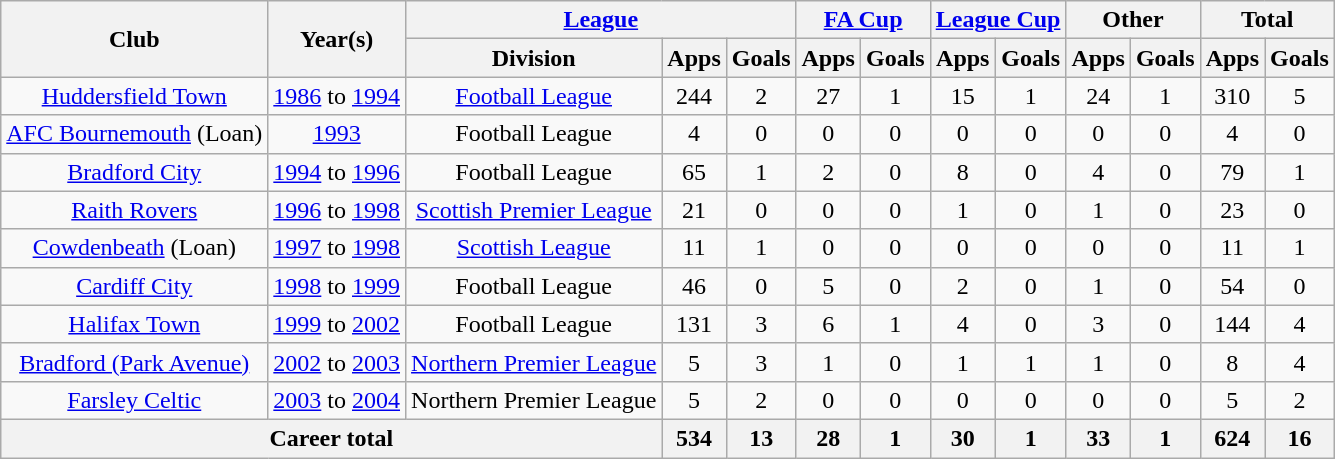<table class="wikitable" style="text-align:center">
<tr>
<th rowspan="2">Club</th>
<th rowspan="2">Year(s)</th>
<th colspan="3"><a href='#'>League</a></th>
<th colspan="2"><a href='#'>FA Cup</a></th>
<th colspan="2"><a href='#'>League Cup</a></th>
<th colspan="2">Other</th>
<th colspan="2">Total</th>
</tr>
<tr>
<th>Division</th>
<th>Apps</th>
<th>Goals</th>
<th>Apps</th>
<th>Goals</th>
<th>Apps</th>
<th>Goals</th>
<th>Apps</th>
<th>Goals</th>
<th>Apps</th>
<th>Goals</th>
</tr>
<tr>
<td><a href='#'>Huddersfield Town</a></td>
<td><a href='#'>1986</a> to <a href='#'>1994</a></td>
<td><a href='#'>Football League</a></td>
<td>244</td>
<td>2</td>
<td>27</td>
<td>1</td>
<td>15</td>
<td>1</td>
<td>24</td>
<td>1</td>
<td>310</td>
<td>5</td>
</tr>
<tr>
<td><a href='#'>AFC Bournemouth</a> (Loan)</td>
<td><a href='#'>1993</a></td>
<td>Football League</td>
<td>4</td>
<td>0</td>
<td>0</td>
<td>0</td>
<td>0</td>
<td>0</td>
<td>0</td>
<td>0</td>
<td>4</td>
<td>0</td>
</tr>
<tr>
<td><a href='#'>Bradford City</a></td>
<td><a href='#'>1994</a> to <a href='#'>1996</a></td>
<td>Football League</td>
<td>65</td>
<td>1</td>
<td>2</td>
<td>0</td>
<td>8</td>
<td>0</td>
<td>4</td>
<td>0</td>
<td>79</td>
<td>1</td>
</tr>
<tr>
<td><a href='#'>Raith Rovers</a></td>
<td><a href='#'>1996</a> to <a href='#'>1998</a></td>
<td><a href='#'>Scottish Premier League</a></td>
<td>21</td>
<td>0</td>
<td>0</td>
<td>0</td>
<td>1</td>
<td>0</td>
<td>1</td>
<td>0</td>
<td>23</td>
<td>0</td>
</tr>
<tr>
<td><a href='#'>Cowdenbeath</a> (Loan)</td>
<td><a href='#'>1997</a> to <a href='#'>1998</a></td>
<td><a href='#'>Scottish League</a></td>
<td>11</td>
<td>1</td>
<td>0</td>
<td>0</td>
<td>0</td>
<td>0</td>
<td>0</td>
<td>0</td>
<td>11</td>
<td>1</td>
</tr>
<tr>
<td><a href='#'>Cardiff City</a></td>
<td><a href='#'>1998</a> to <a href='#'>1999</a></td>
<td>Football League</td>
<td>46</td>
<td>0</td>
<td>5</td>
<td>0</td>
<td>2</td>
<td>0</td>
<td>1</td>
<td>0</td>
<td>54</td>
<td>0</td>
</tr>
<tr>
<td><a href='#'>Halifax Town</a></td>
<td><a href='#'>1999</a> to <a href='#'>2002</a></td>
<td>Football League</td>
<td>131</td>
<td>3</td>
<td>6</td>
<td>1</td>
<td>4</td>
<td>0</td>
<td>3</td>
<td>0</td>
<td>144</td>
<td>4</td>
</tr>
<tr>
<td><a href='#'>Bradford (Park Avenue)</a></td>
<td><a href='#'>2002</a> to <a href='#'>2003</a></td>
<td><a href='#'>Northern Premier League</a></td>
<td>5</td>
<td>3</td>
<td>1</td>
<td>0</td>
<td>1</td>
<td>1</td>
<td>1</td>
<td>0</td>
<td>8</td>
<td>4</td>
</tr>
<tr>
<td><a href='#'>Farsley Celtic</a></td>
<td><a href='#'>2003</a> to <a href='#'>2004</a></td>
<td>Northern Premier League</td>
<td>5</td>
<td>2</td>
<td>0</td>
<td>0</td>
<td>0</td>
<td>0</td>
<td>0</td>
<td>0</td>
<td>5</td>
<td>2</td>
</tr>
<tr>
<th colspan="3">Career total</th>
<th>534</th>
<th>13</th>
<th>28</th>
<th>1</th>
<th>30</th>
<th>1</th>
<th>33</th>
<th>1</th>
<th>624</th>
<th>16</th>
</tr>
</table>
